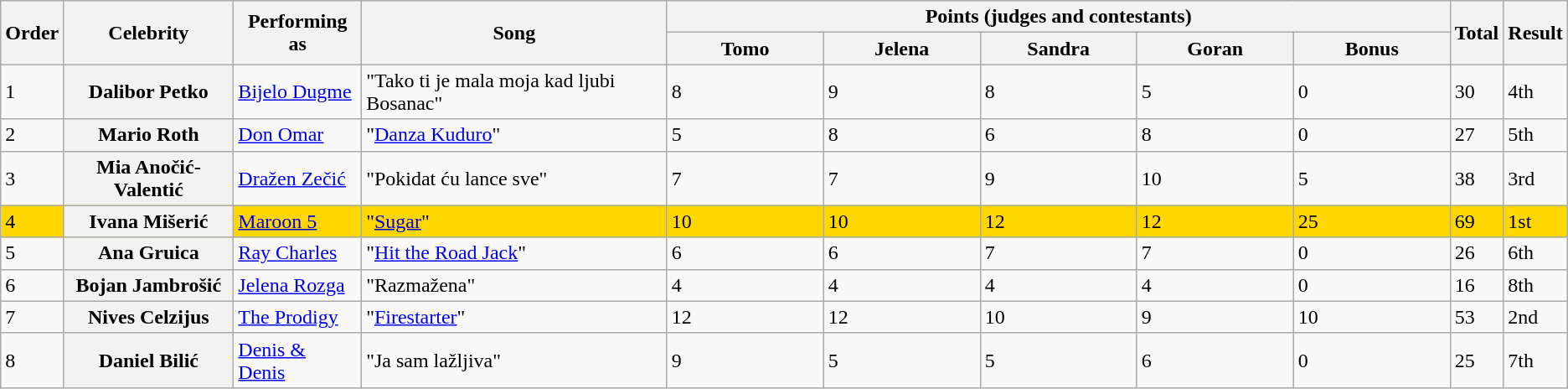<table class=wikitable>
<tr>
<th rowspan="2">Order </th>
<th rowspan="2">Celebrity </th>
<th rowspan="2">Performing as </th>
<th rowspan="2">Song </th>
<th colspan="5" style="width:50%;">Points (judges and contestants)</th>
<th rowspan="2">Total</th>
<th rowspan="2">Result</th>
</tr>
<tr>
<th style="width:10%;">Tomo</th>
<th style="width:10%;">Jelena</th>
<th style="width:10%;">Sandra</th>
<th style="width:10%;">Goran</th>
<th style="width:10%;">Bonus</th>
</tr>
<tr>
<td>1</td>
<th scope="row">Dalibor Petko</th>
<td><a href='#'>Bijelo Dugme</a></td>
<td>"Tako ti je mala moja kad ljubi Bosanac"</td>
<td>8</td>
<td>9</td>
<td>8</td>
<td>5</td>
<td>0</td>
<td>30</td>
<td>4th</td>
</tr>
<tr>
<td>2</td>
<th scope="row">Mario Roth</th>
<td><a href='#'>Don Omar</a></td>
<td>"<a href='#'>Danza Kuduro</a>"</td>
<td>5</td>
<td>8</td>
<td>6</td>
<td>8</td>
<td>0</td>
<td>27</td>
<td>5th</td>
</tr>
<tr>
<td>3</td>
<th scope="row">Mia Anočić-Valentić</th>
<td><a href='#'>Dražen Zečić</a></td>
<td>"Pokidat ću lance sve"</td>
<td>7</td>
<td>7</td>
<td>9</td>
<td>10</td>
<td>5</td>
<td>38</td>
<td>3rd</td>
</tr>
<tr bgcolor="gold">
<td>4</td>
<th scope="row">Ivana Mišerić</th>
<td><a href='#'>Maroon 5</a></td>
<td>"<a href='#'>Sugar</a>"</td>
<td>10</td>
<td>10</td>
<td>12</td>
<td>12</td>
<td>25</td>
<td>69</td>
<td>1st</td>
</tr>
<tr>
<td>5</td>
<th scope="row">Ana Gruica</th>
<td><a href='#'>Ray Charles</a></td>
<td>"<a href='#'>Hit the Road Jack</a>"</td>
<td>6</td>
<td>6</td>
<td>7</td>
<td>7</td>
<td>0</td>
<td>26</td>
<td>6th</td>
</tr>
<tr>
<td>6</td>
<th scope="row">Bojan Jambrošić</th>
<td><a href='#'>Jelena Rozga</a></td>
<td>"Razmažena"</td>
<td>4</td>
<td>4</td>
<td>4</td>
<td>4</td>
<td>0</td>
<td>16</td>
<td>8th</td>
</tr>
<tr>
<td>7</td>
<th scope="row">Nives Celzijus</th>
<td><a href='#'>The Prodigy</a></td>
<td>"<a href='#'>Firestarter</a>"</td>
<td>12</td>
<td>12</td>
<td>10</td>
<td>9</td>
<td>10</td>
<td>53</td>
<td>2nd</td>
</tr>
<tr>
<td>8</td>
<th scope="row">Daniel Bilić</th>
<td><a href='#'>Denis & Denis</a></td>
<td>"Ja sam lažljiva"</td>
<td>9</td>
<td>5</td>
<td>5</td>
<td>6</td>
<td>0</td>
<td>25</td>
<td>7th</td>
</tr>
</table>
